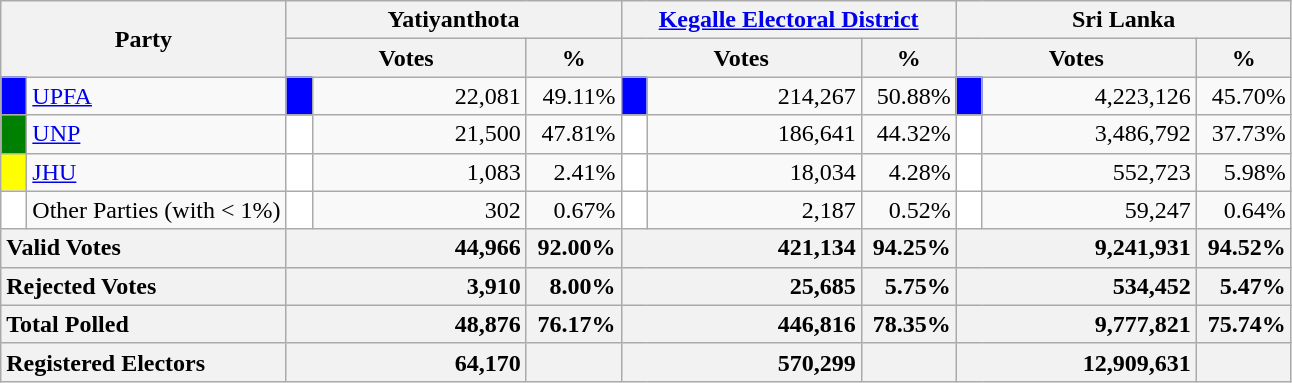<table class="wikitable">
<tr>
<th colspan="2" width="144px"rowspan="2">Party</th>
<th colspan="3" width="216px">Yatiyanthota</th>
<th colspan="3" width="216px"><a href='#'>Kegalle Electoral District</a></th>
<th colspan="3" width="216px">Sri Lanka</th>
</tr>
<tr>
<th colspan="2" width="144px">Votes</th>
<th>%</th>
<th colspan="2" width="144px">Votes</th>
<th>%</th>
<th colspan="2" width="144px">Votes</th>
<th>%</th>
</tr>
<tr>
<td style="background-color:blue;" width="10px"></td>
<td style="text-align:left;"><a href='#'>UPFA</a></td>
<td style="background-color:blue;" width="10px"></td>
<td style="text-align:right;">22,081</td>
<td style="text-align:right;">49.11%</td>
<td style="background-color:blue;" width="10px"></td>
<td style="text-align:right;">214,267</td>
<td style="text-align:right;">50.88%</td>
<td style="background-color:blue;" width="10px"></td>
<td style="text-align:right;">4,223,126</td>
<td style="text-align:right;">45.70%</td>
</tr>
<tr>
<td style="background-color:green;" width="10px"></td>
<td style="text-align:left;"><a href='#'>UNP</a></td>
<td style="background-color:white;" width="10px"></td>
<td style="text-align:right;">21,500</td>
<td style="text-align:right;">47.81%</td>
<td style="background-color:white;" width="10px"></td>
<td style="text-align:right;">186,641</td>
<td style="text-align:right;">44.32%</td>
<td style="background-color:white;" width="10px"></td>
<td style="text-align:right;">3,486,792</td>
<td style="text-align:right;">37.73%</td>
</tr>
<tr>
<td style="background-color:yellow;" width="10px"></td>
<td style="text-align:left;"><a href='#'>JHU</a></td>
<td style="background-color:white;" width="10px"></td>
<td style="text-align:right;">1,083</td>
<td style="text-align:right;">2.41%</td>
<td style="background-color:white;" width="10px"></td>
<td style="text-align:right;">18,034</td>
<td style="text-align:right;">4.28%</td>
<td style="background-color:white;" width="10px"></td>
<td style="text-align:right;">552,723</td>
<td style="text-align:right;">5.98%</td>
</tr>
<tr>
<td style="background-color:white;" width="10px"></td>
<td style="text-align:left;">Other Parties (with < 1%)</td>
<td style="background-color:white;" width="10px"></td>
<td style="text-align:right;">302</td>
<td style="text-align:right;">0.67%</td>
<td style="background-color:white;" width="10px"></td>
<td style="text-align:right;">2,187</td>
<td style="text-align:right;">0.52%</td>
<td style="background-color:white;" width="10px"></td>
<td style="text-align:right;">59,247</td>
<td style="text-align:right;">0.64%</td>
</tr>
<tr>
<th colspan="2" width="144px"style="text-align:left;">Valid Votes</th>
<th style="text-align:right;"colspan="2" width="144px">44,966</th>
<th style="text-align:right;">92.00%</th>
<th style="text-align:right;"colspan="2" width="144px">421,134</th>
<th style="text-align:right;">94.25%</th>
<th style="text-align:right;"colspan="2" width="144px">9,241,931</th>
<th style="text-align:right;">94.52%</th>
</tr>
<tr>
<th colspan="2" width="144px"style="text-align:left;">Rejected Votes</th>
<th style="text-align:right;"colspan="2" width="144px">3,910</th>
<th style="text-align:right;">8.00%</th>
<th style="text-align:right;"colspan="2" width="144px">25,685</th>
<th style="text-align:right;">5.75%</th>
<th style="text-align:right;"colspan="2" width="144px">534,452</th>
<th style="text-align:right;">5.47%</th>
</tr>
<tr>
<th colspan="2" width="144px"style="text-align:left;">Total Polled</th>
<th style="text-align:right;"colspan="2" width="144px">48,876</th>
<th style="text-align:right;">76.17%</th>
<th style="text-align:right;"colspan="2" width="144px">446,816</th>
<th style="text-align:right;">78.35%</th>
<th style="text-align:right;"colspan="2" width="144px">9,777,821</th>
<th style="text-align:right;">75.74%</th>
</tr>
<tr>
<th colspan="2" width="144px"style="text-align:left;">Registered Electors</th>
<th style="text-align:right;"colspan="2" width="144px">64,170</th>
<th></th>
<th style="text-align:right;"colspan="2" width="144px">570,299</th>
<th></th>
<th style="text-align:right;"colspan="2" width="144px">12,909,631</th>
<th></th>
</tr>
</table>
